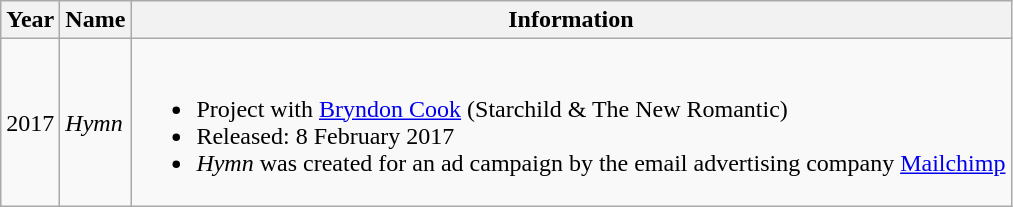<table class="wikitable">
<tr>
<th>Year</th>
<th>Name</th>
<th>Information</th>
</tr>
<tr>
<td>2017</td>
<td><em>Hymn</em></td>
<td><br><ul><li>Project with <a href='#'>Bryndon Cook</a> (Starchild & The New Romantic)</li><li>Released: 8 February 2017</li><li><em>Hymn</em> was created for an ad campaign by the email advertising company <a href='#'>Mailchimp</a></li></ul></td>
</tr>
</table>
